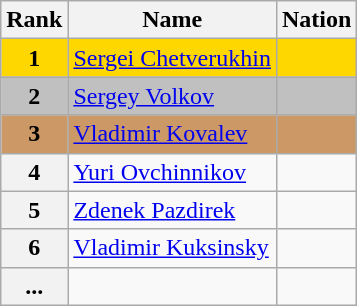<table class="wikitable">
<tr>
<th>Rank</th>
<th>Name</th>
<th>Nation</th>
</tr>
<tr bgcolor="gold">
<td align="center"><strong>1</strong></td>
<td><a href='#'>Sergei Chetverukhin</a></td>
<td></td>
</tr>
<tr bgcolor="silver">
<td align="center"><strong>2</strong></td>
<td><a href='#'>Sergey Volkov</a></td>
<td></td>
</tr>
<tr bgcolor="cc9966">
<td align="center"><strong>3</strong></td>
<td><a href='#'>Vladimir Kovalev</a></td>
<td></td>
</tr>
<tr>
<th>4</th>
<td><a href='#'>Yuri Ovchinnikov</a></td>
<td></td>
</tr>
<tr>
<th>5</th>
<td><a href='#'>Zdenek Pazdirek</a></td>
<td></td>
</tr>
<tr>
<th>6</th>
<td><a href='#'>Vladimir Kuksinsky</a></td>
<td></td>
</tr>
<tr>
<th>...</th>
<td></td>
<td></td>
</tr>
</table>
